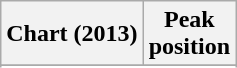<table class="wikitable plainrowheaders">
<tr>
<th>Chart (2013)</th>
<th>Peak<br>position</th>
</tr>
<tr>
</tr>
<tr>
</tr>
</table>
